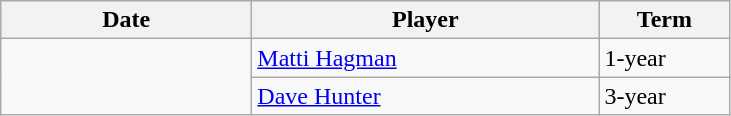<table class="wikitable">
<tr>
<th style="width: 10em;">Date</th>
<th style="width: 14em;">Player</th>
<th style="width: 5em;">Term</th>
</tr>
<tr>
<td rowspan=2></td>
<td><a href='#'>Matti Hagman</a></td>
<td>1-year</td>
</tr>
<tr>
<td><a href='#'>Dave Hunter</a></td>
<td>3-year</td>
</tr>
</table>
